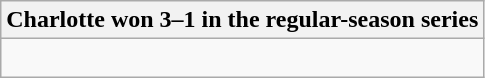<table class="wikitable collapsible collapsed">
<tr>
<th>Charlotte won 3–1 in the regular-season series</th>
</tr>
<tr>
<td><br>


</td>
</tr>
</table>
